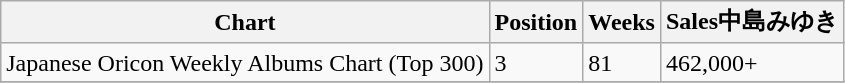<table class="wikitable">
<tr>
<th>Chart</th>
<th>Position</th>
<th>Weeks</th>
<th>Sales中島みゆき</th>
</tr>
<tr>
<td>Japanese Oricon Weekly Albums Chart (Top 300)</td>
<td>3</td>
<td>81</td>
<td>462,000+</td>
</tr>
<tr>
</tr>
</table>
